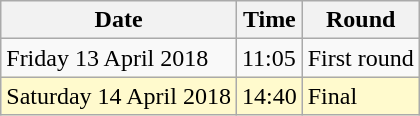<table class="wikitable">
<tr>
<th>Date</th>
<th>Time</th>
<th>Round</th>
</tr>
<tr>
<td>Friday 13 April 2018</td>
<td>11:05</td>
<td>First round</td>
</tr>
<tr>
<td style=background:lemonchiffon>Saturday 14 April 2018</td>
<td style=background:lemonchiffon>14:40</td>
<td style=background:lemonchiffon>Final</td>
</tr>
</table>
